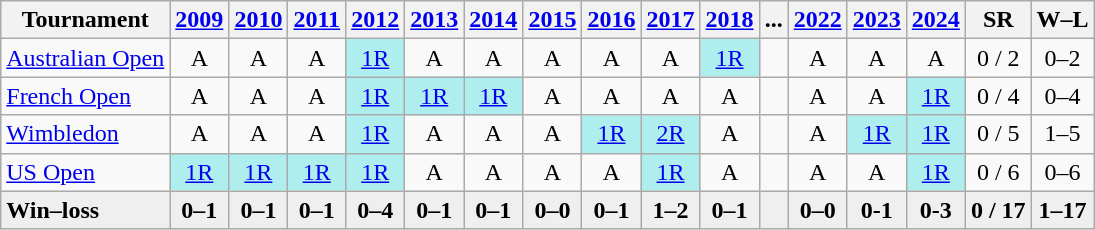<table class=wikitable style=text-align:center>
<tr>
<th>Tournament</th>
<th><a href='#'>2009</a></th>
<th><a href='#'>2010</a></th>
<th><a href='#'>2011</a></th>
<th><a href='#'>2012</a></th>
<th><a href='#'>2013</a></th>
<th><a href='#'>2014</a></th>
<th><a href='#'>2015</a></th>
<th><a href='#'>2016</a></th>
<th><a href='#'>2017</a></th>
<th><a href='#'>2018</a></th>
<th>...</th>
<th><a href='#'>2022</a></th>
<th><a href='#'>2023</a></th>
<th><a href='#'>2024</a></th>
<th>SR</th>
<th>W–L</th>
</tr>
<tr>
<td align=left><a href='#'>Australian Open</a></td>
<td>A</td>
<td>A</td>
<td>A</td>
<td bgcolor=afeeee><a href='#'>1R</a></td>
<td>A</td>
<td>A</td>
<td>A</td>
<td>A</td>
<td>A</td>
<td bgcolor=afeeee><a href='#'>1R</a></td>
<td></td>
<td>A</td>
<td>A</td>
<td>A</td>
<td>0 / 2</td>
<td>0–2</td>
</tr>
<tr>
<td align=left><a href='#'>French Open</a></td>
<td>A</td>
<td>A</td>
<td>A</td>
<td bgcolor=afeeee><a href='#'>1R</a></td>
<td bgcolor=afeeee><a href='#'>1R</a></td>
<td bgcolor=afeeee><a href='#'>1R</a></td>
<td>A</td>
<td>A</td>
<td>A</td>
<td>A</td>
<td></td>
<td>A</td>
<td>A</td>
<td bgcolor=afeeee><a href='#'>1R</a></td>
<td>0 / 4</td>
<td>0–4</td>
</tr>
<tr>
<td align=left><a href='#'>Wimbledon</a></td>
<td>A</td>
<td>A</td>
<td>A</td>
<td bgcolor=afeeee><a href='#'>1R</a></td>
<td>A</td>
<td>A</td>
<td>A</td>
<td bgcolor=afeeee><a href='#'>1R</a></td>
<td bgcolor=afeeee><a href='#'>2R</a></td>
<td>A</td>
<td></td>
<td>A</td>
<td bgcolor=afeeee><a href='#'>1R</a></td>
<td bgcolor=afeeee><a href='#'>1R</a></td>
<td>0 / 5</td>
<td>1–5</td>
</tr>
<tr>
<td align=left><a href='#'>US Open</a></td>
<td bgcolor=afeeee><a href='#'>1R</a></td>
<td bgcolor=afeeee><a href='#'>1R</a></td>
<td bgcolor=afeeee><a href='#'>1R</a></td>
<td bgcolor=afeeee><a href='#'>1R</a></td>
<td>A</td>
<td>A</td>
<td>A</td>
<td>A</td>
<td bgcolor=afeeee><a href='#'>1R</a></td>
<td>A</td>
<td></td>
<td>A</td>
<td>A</td>
<td bgcolor=afeeee><a href='#'>1R</a></td>
<td>0 / 6</td>
<td>0–6</td>
</tr>
<tr style=font-weight:bold;background:#efefef>
<td style=text-align:left>Win–loss</td>
<td>0–1</td>
<td>0–1</td>
<td>0–1</td>
<td>0–4</td>
<td>0–1</td>
<td>0–1</td>
<td>0–0</td>
<td>0–1</td>
<td>1–2</td>
<td>0–1</td>
<td></td>
<td>0–0</td>
<td>0-1</td>
<td>0-3</td>
<td>0 / 17</td>
<td>1–17</td>
</tr>
</table>
